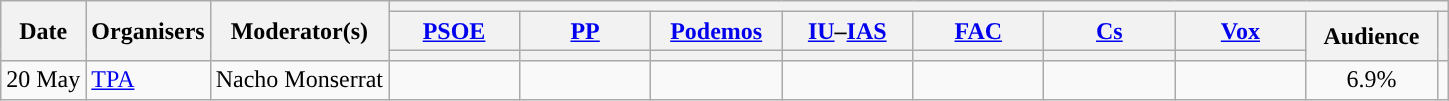<table class="wikitable" style="text-align:center;">
<tr>
<th rowspan="3">Date</th>
<th rowspan="3">Organisers</th>
<th rowspan="3">Moderator(s)</th>
<th colspan="11">  </th>
</tr>
<tr>
<th scope="col" style="width:5em;"><a href='#'>PSOE</a></th>
<th scope="col" style="width:5em;"><a href='#'>PP</a></th>
<th scope="col" style="width:5em;"><a href='#'>Podemos</a></th>
<th scope="col" style="width:5em;"><a href='#'>IU</a>–<a href='#'>IAS</a></th>
<th scope="col" style="width:5em;"><a href='#'>FAC</a></th>
<th scope="col" style="width:5em;"><a href='#'>Cs</a></th>
<th scope="col" style="width:5em;"><a href='#'>Vox</a></th>
<th rowspan="2" scope="col" style="width:5em;">Audience</th>
<th rowspan="2"></th>
</tr>
<tr>
<th style="color:inherit;background:"></th>
<th style="color:inherit;background:"></th>
<th style="color:inherit;background:"></th>
<th style="color:inherit;background:"></th>
<th style="color:inherit;background:"></th>
<th style="color:inherit;background:"></th>
<th style="color:inherit;background:"></th>
</tr>
<tr>
<td style="white-space:nowrap; text-align:left;">20 May</td>
<td style="white-space:nowrap; text-align:left;"><a href='#'>TPA</a></td>
<td style="white-space:nowrap; text-align:left;">Nacho Monserrat</td>
<td></td>
<td></td>
<td></td>
<td></td>
<td></td>
<td></td>
<td></td>
<td>6.9%<br></td>
<td><br></td>
</tr>
</table>
